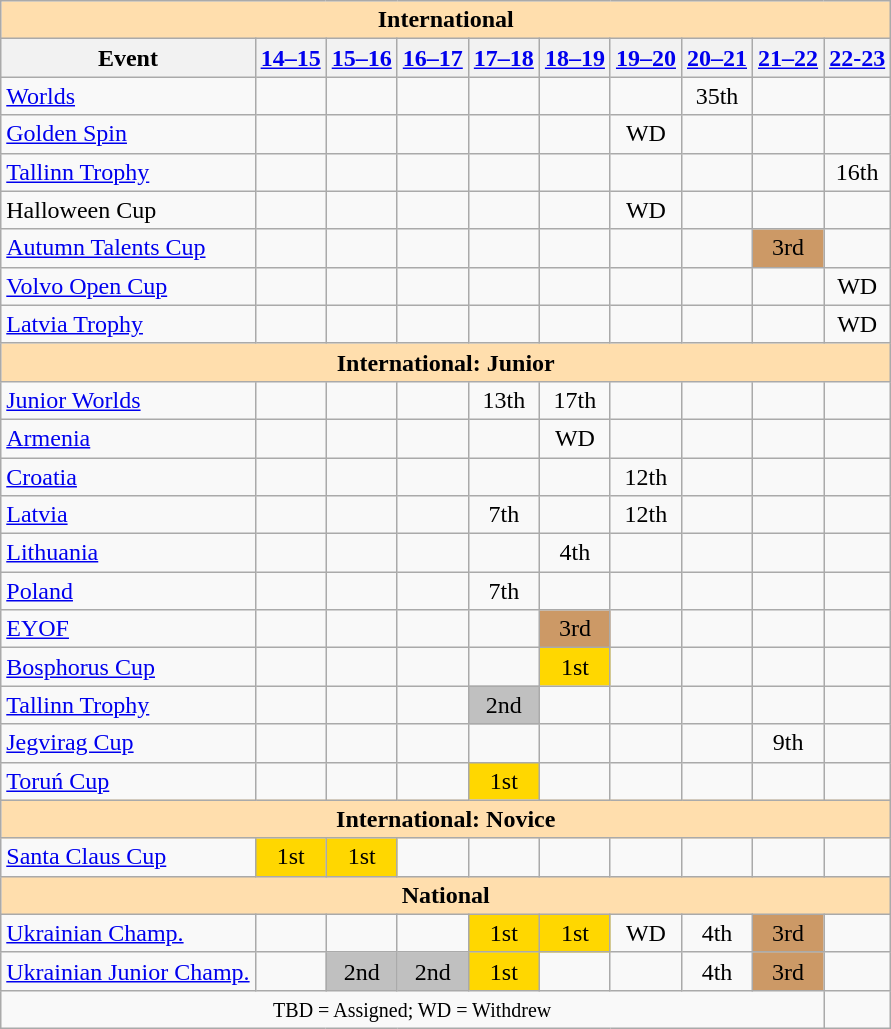<table class="wikitable" style="text-align:center">
<tr>
<th style="background-color: #ffdead; " colspan=10 align=center>International</th>
</tr>
<tr>
<th>Event</th>
<th><a href='#'>14–15</a></th>
<th><a href='#'>15–16</a></th>
<th><a href='#'>16–17</a></th>
<th><a href='#'>17–18</a></th>
<th><a href='#'>18–19</a></th>
<th><a href='#'>19–20</a></th>
<th><a href='#'>20–21</a></th>
<th><a href='#'>21–22</a></th>
<th><a href='#'>22-23</a></th>
</tr>
<tr>
<td align=left><a href='#'>Worlds</a></td>
<td></td>
<td></td>
<td></td>
<td></td>
<td></td>
<td></td>
<td>35th</td>
<td></td>
<td></td>
</tr>
<tr>
<td align=left> <a href='#'>Golden Spin</a></td>
<td></td>
<td></td>
<td></td>
<td></td>
<td></td>
<td>WD</td>
<td></td>
<td></td>
<td></td>
</tr>
<tr>
<td align=left><a href='#'>Tallinn Trophy</a></td>
<td></td>
<td></td>
<td></td>
<td></td>
<td></td>
<td></td>
<td></td>
<td></td>
<td>16th</td>
</tr>
<tr>
<td align=left>Halloween Cup</td>
<td></td>
<td></td>
<td></td>
<td></td>
<td></td>
<td>WD</td>
<td></td>
<td></td>
<td></td>
</tr>
<tr>
<td align=left><a href='#'>Autumn Talents Cup</a></td>
<td></td>
<td></td>
<td></td>
<td></td>
<td></td>
<td></td>
<td></td>
<td bgcolor=cc9966>3rd</td>
<td></td>
</tr>
<tr>
<td align=left><a href='#'>Volvo Open Cup</a></td>
<td></td>
<td></td>
<td></td>
<td></td>
<td></td>
<td></td>
<td></td>
<td></td>
<td>WD</td>
</tr>
<tr>
<td align=left><a href='#'>Latvia Trophy</a></td>
<td></td>
<td></td>
<td></td>
<td></td>
<td></td>
<td></td>
<td></td>
<td></td>
<td>WD</td>
</tr>
<tr>
<th style="background-color: #ffdead; " colspan=10 align=center>International: Junior</th>
</tr>
<tr>
<td align=left><a href='#'>Junior Worlds</a></td>
<td></td>
<td></td>
<td></td>
<td>13th</td>
<td>17th</td>
<td></td>
<td></td>
<td></td>
<td></td>
</tr>
<tr>
<td align=left> <a href='#'>Armenia</a></td>
<td></td>
<td></td>
<td></td>
<td></td>
<td>WD</td>
<td></td>
<td></td>
<td></td>
<td></td>
</tr>
<tr>
<td align=left> <a href='#'>Croatia</a></td>
<td></td>
<td></td>
<td></td>
<td></td>
<td></td>
<td>12th</td>
<td></td>
<td></td>
<td></td>
</tr>
<tr>
<td align=left> <a href='#'>Latvia</a></td>
<td></td>
<td></td>
<td></td>
<td>7th</td>
<td></td>
<td>12th</td>
<td></td>
<td></td>
<td></td>
</tr>
<tr>
<td align=left> <a href='#'>Lithuania</a></td>
<td></td>
<td></td>
<td></td>
<td></td>
<td>4th</td>
<td></td>
<td></td>
<td></td>
<td></td>
</tr>
<tr>
<td align=left> <a href='#'>Poland</a></td>
<td></td>
<td></td>
<td></td>
<td>7th</td>
<td></td>
<td></td>
<td></td>
<td></td>
<td></td>
</tr>
<tr>
<td align=left><a href='#'>EYOF</a></td>
<td></td>
<td></td>
<td></td>
<td></td>
<td bgcolor=#cc9966>3rd</td>
<td></td>
<td></td>
<td></td>
<td></td>
</tr>
<tr>
<td align=left><a href='#'>Bosphorus Cup</a></td>
<td></td>
<td></td>
<td></td>
<td></td>
<td bgcolor=gold>1st</td>
<td></td>
<td></td>
<td></td>
<td></td>
</tr>
<tr>
<td align=left><a href='#'>Tallinn Trophy</a></td>
<td></td>
<td></td>
<td></td>
<td bgcolor=silver>2nd</td>
<td></td>
<td></td>
<td></td>
<td></td>
<td></td>
</tr>
<tr>
<td align=left><a href='#'>Jegvirag Cup</a></td>
<td></td>
<td></td>
<td></td>
<td></td>
<td></td>
<td></td>
<td></td>
<td>9th</td>
<td></td>
</tr>
<tr>
<td align=left><a href='#'>Toruń Cup</a></td>
<td></td>
<td></td>
<td></td>
<td bgcolor=gold>1st</td>
<td></td>
<td></td>
<td></td>
<td></td>
<td></td>
</tr>
<tr>
<th style="background-color: #ffdead; " colspan=10 align=center>International: Novice</th>
</tr>
<tr>
<td align=left><a href='#'>Santa Claus Cup</a></td>
<td bgcolor=gold>1st</td>
<td bgcolor=gold>1st</td>
<td></td>
<td></td>
<td></td>
<td></td>
<td></td>
<td></td>
<td></td>
</tr>
<tr>
<th style="background-color: #ffdead; " colspan=10 align=center>National</th>
</tr>
<tr>
<td align=left><a href='#'>Ukrainian Champ.</a></td>
<td></td>
<td></td>
<td></td>
<td bgcolor=gold>1st</td>
<td bgcolor=gold>1st</td>
<td>WD</td>
<td>4th</td>
<td bgcolor=#cc9966>3rd</td>
<td></td>
</tr>
<tr>
<td align=left><a href='#'>Ukrainian Junior Champ.</a></td>
<td></td>
<td bgcolor=silver>2nd</td>
<td bgcolor=silver>2nd</td>
<td bgcolor=gold>1st</td>
<td></td>
<td></td>
<td>4th</td>
<td bgcolor=#cc9966>3rd</td>
<td></td>
</tr>
<tr>
<td colspan=9 align=center><small> TBD = Assigned; WD = Withdrew </small></td>
</tr>
</table>
